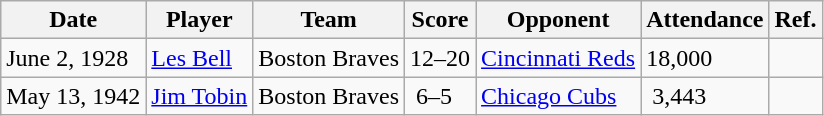<table class="wikitable">
<tr>
<th>Date</th>
<th>Player</th>
<th>Team</th>
<th>Score</th>
<th>Opponent</th>
<th>Attendance</th>
<th>Ref.</th>
</tr>
<tr>
<td>June 2, 1928</td>
<td><a href='#'>Les Bell</a></td>
<td>Boston Braves</td>
<td>12–20</td>
<td><a href='#'>Cincinnati Reds</a></td>
<td>18,000</td>
<td></td>
</tr>
<tr>
<td>May 13, 1942</td>
<td><a href='#'>Jim Tobin</a></td>
<td>Boston Braves</td>
<td> 6–5</td>
<td><a href='#'>Chicago Cubs</a></td>
<td> 3,443</td>
<td></td>
</tr>
</table>
